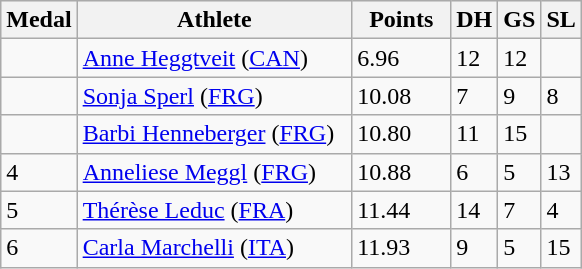<table class=wikitable style="font-size:100%;" style="text-align:center">
<tr bgcolor="#efefef">
<th>Medal</th>
<th>Athlete</th>
<th>  Points  </th>
<th>DH</th>
<th>GS</th>
<th>SL</th>
</tr>
<tr>
<td></td>
<td align=left> <a href='#'>Anne Heggtveit</a> (<a href='#'>CAN</a>)</td>
<td>6.96</td>
<td>12</td>
<td>12</td>
<td></td>
</tr>
<tr>
<td></td>
<td align=left> <a href='#'>Sonja Sperl</a> (<a href='#'>FRG</a>)</td>
<td>10.08</td>
<td>7</td>
<td>9</td>
<td>8</td>
</tr>
<tr>
<td></td>
<td align=left> <a href='#'>Barbi Henneberger</a> (<a href='#'>FRG</a>)  </td>
<td>10.80</td>
<td>11</td>
<td>15</td>
<td></td>
</tr>
<tr>
<td>4</td>
<td align=left> <a href='#'>Anneliese Meggl</a> (<a href='#'>FRG</a>)</td>
<td>10.88</td>
<td>6</td>
<td>5</td>
<td>13</td>
</tr>
<tr>
<td>5</td>
<td align=left> <a href='#'>Thérèse Leduc</a> (<a href='#'>FRA</a>)</td>
<td>11.44</td>
<td>14</td>
<td>7</td>
<td>4</td>
</tr>
<tr>
<td>6</td>
<td align=left> <a href='#'>Carla Marchelli</a> (<a href='#'>ITA</a>)</td>
<td>11.93</td>
<td>9</td>
<td>5</td>
<td>15</td>
</tr>
</table>
